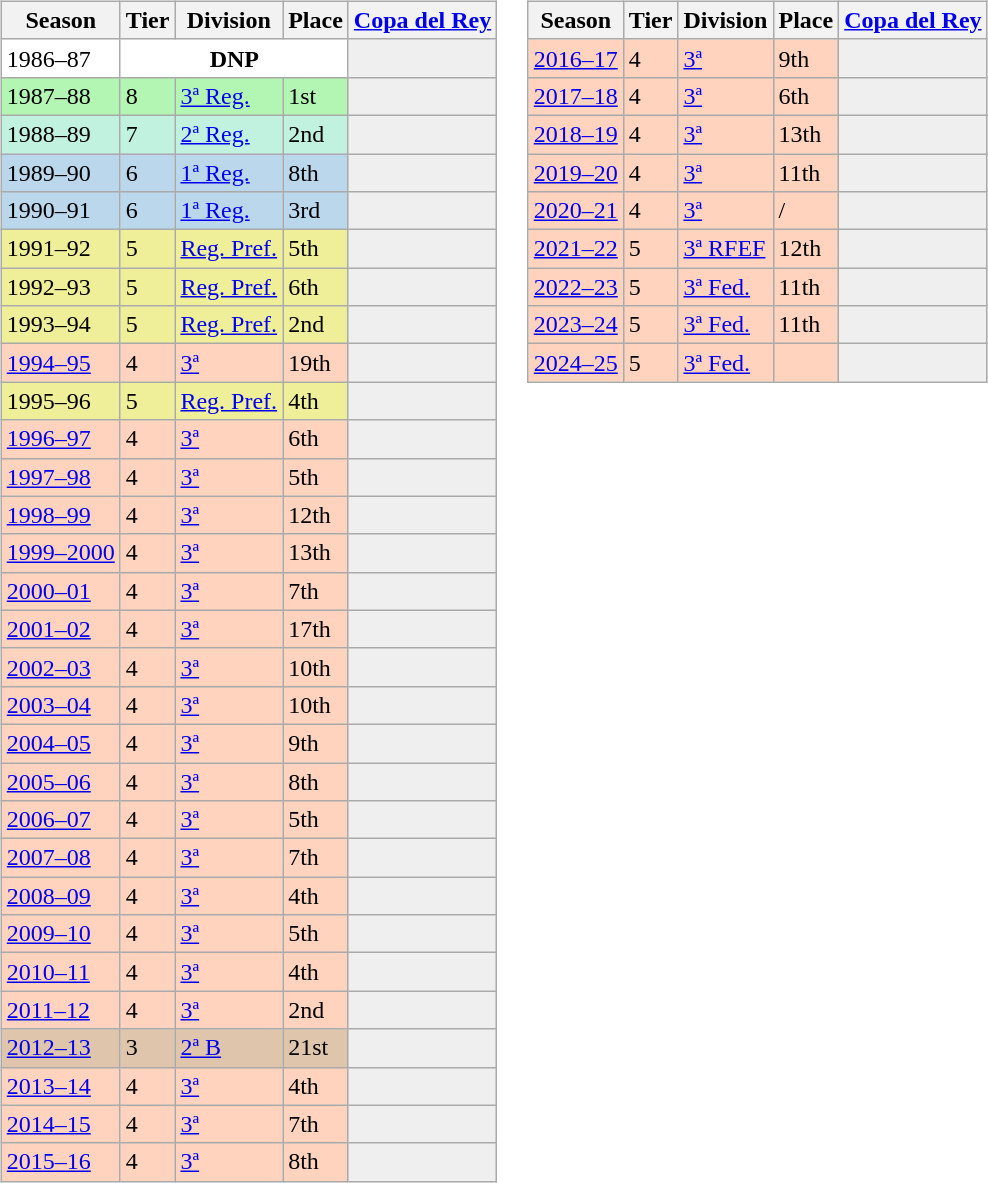<table>
<tr>
<td valign="top" width=0%><br><table class="wikitable">
<tr style="background:#f0f6fa;">
<th>Season</th>
<th>Tier</th>
<th>Division</th>
<th>Place</th>
<th><a href='#'>Copa del Rey</a></th>
</tr>
<tr>
<td style="background:#FFFFFF;">1986–87</td>
<th style="background:#FFFFFF;" colspan="3">DNP</th>
<th style="background:#efefef;"></th>
</tr>
<tr>
<td style="background:#B3F5B3;">1987–88</td>
<td style="background:#B3F5B3;">8</td>
<td style="background:#B3F5B3;"><a href='#'>3ª Reg.</a></td>
<td style="background:#B3F5B3;">1st</td>
<th style="background:#efefef;"></th>
</tr>
<tr>
<td style="background:#C0F2DF;">1988–89</td>
<td style="background:#C0F2DF;">7</td>
<td style="background:#C0F2DF;"><a href='#'>2ª Reg.</a></td>
<td style="background:#C0F2DF;">2nd</td>
<th style="background:#efefef;"></th>
</tr>
<tr>
<td style="background:#BBD7EC;">1989–90</td>
<td style="background:#BBD7EC;">6</td>
<td style="background:#BBD7EC;"><a href='#'>1ª Reg.</a></td>
<td style="background:#BBD7EC;">8th</td>
<th style="background:#efefef;"></th>
</tr>
<tr>
<td style="background:#BBD7EC;">1990–91</td>
<td style="background:#BBD7EC;">6</td>
<td style="background:#BBD7EC;"><a href='#'>1ª Reg.</a></td>
<td style="background:#BBD7EC;">3rd</td>
<th style="background:#efefef;"></th>
</tr>
<tr>
<td style="background:#EFEF99;">1991–92</td>
<td style="background:#EFEF99;">5</td>
<td style="background:#EFEF99;"><a href='#'>Reg. Pref.</a></td>
<td style="background:#EFEF99;">5th</td>
<th style="background:#efefef;"></th>
</tr>
<tr>
<td style="background:#EFEF99;">1992–93</td>
<td style="background:#EFEF99;">5</td>
<td style="background:#EFEF99;"><a href='#'>Reg. Pref.</a></td>
<td style="background:#EFEF99;">6th</td>
<th style="background:#efefef;"></th>
</tr>
<tr>
<td style="background:#EFEF99;">1993–94</td>
<td style="background:#EFEF99;">5</td>
<td style="background:#EFEF99;"><a href='#'>Reg. Pref.</a></td>
<td style="background:#EFEF99;">2nd</td>
<th style="background:#efefef;"></th>
</tr>
<tr>
<td style="background:#FFD3BD;"><a href='#'>1994–95</a></td>
<td style="background:#FFD3BD;">4</td>
<td style="background:#FFD3BD;"><a href='#'>3ª</a></td>
<td style="background:#FFD3BD;">19th</td>
<th style="background:#efefef;"></th>
</tr>
<tr>
<td style="background:#EFEF99;">1995–96</td>
<td style="background:#EFEF99;">5</td>
<td style="background:#EFEF99;"><a href='#'>Reg. Pref.</a></td>
<td style="background:#EFEF99;">4th</td>
<th style="background:#efefef;"></th>
</tr>
<tr>
<td style="background:#FFD3BD;"><a href='#'>1996–97</a></td>
<td style="background:#FFD3BD;">4</td>
<td style="background:#FFD3BD;"><a href='#'>3ª</a></td>
<td style="background:#FFD3BD;">6th</td>
<th style="background:#efefef;"></th>
</tr>
<tr>
<td style="background:#FFD3BD;"><a href='#'>1997–98</a></td>
<td style="background:#FFD3BD;">4</td>
<td style="background:#FFD3BD;"><a href='#'>3ª</a></td>
<td style="background:#FFD3BD;">5th</td>
<th style="background:#efefef;"></th>
</tr>
<tr>
<td style="background:#FFD3BD;"><a href='#'>1998–99</a></td>
<td style="background:#FFD3BD;">4</td>
<td style="background:#FFD3BD;"><a href='#'>3ª</a></td>
<td style="background:#FFD3BD;">12th</td>
<th style="background:#efefef;"></th>
</tr>
<tr>
<td style="background:#FFD3BD;"><a href='#'>1999–2000</a></td>
<td style="background:#FFD3BD;">4</td>
<td style="background:#FFD3BD;"><a href='#'>3ª</a></td>
<td style="background:#FFD3BD;">13th</td>
<th style="background:#efefef;"></th>
</tr>
<tr>
<td style="background:#FFD3BD;"><a href='#'>2000–01</a></td>
<td style="background:#FFD3BD;">4</td>
<td style="background:#FFD3BD;"><a href='#'>3ª</a></td>
<td style="background:#FFD3BD;">7th</td>
<th style="background:#efefef;"></th>
</tr>
<tr>
<td style="background:#FFD3BD;"><a href='#'>2001–02</a></td>
<td style="background:#FFD3BD;">4</td>
<td style="background:#FFD3BD;"><a href='#'>3ª</a></td>
<td style="background:#FFD3BD;">17th</td>
<th style="background:#efefef;"></th>
</tr>
<tr>
<td style="background:#FFD3BD;"><a href='#'>2002–03</a></td>
<td style="background:#FFD3BD;">4</td>
<td style="background:#FFD3BD;"><a href='#'>3ª</a></td>
<td style="background:#FFD3BD;">10th</td>
<th style="background:#efefef;"></th>
</tr>
<tr>
<td style="background:#FFD3BD;"><a href='#'>2003–04</a></td>
<td style="background:#FFD3BD;">4</td>
<td style="background:#FFD3BD;"><a href='#'>3ª</a></td>
<td style="background:#FFD3BD;">10th</td>
<th style="background:#efefef;"></th>
</tr>
<tr>
<td style="background:#FFD3BD;"><a href='#'>2004–05</a></td>
<td style="background:#FFD3BD;">4</td>
<td style="background:#FFD3BD;"><a href='#'>3ª</a></td>
<td style="background:#FFD3BD;">9th</td>
<th style="background:#efefef;"></th>
</tr>
<tr>
<td style="background:#FFD3BD;"><a href='#'>2005–06</a></td>
<td style="background:#FFD3BD;">4</td>
<td style="background:#FFD3BD;"><a href='#'>3ª</a></td>
<td style="background:#FFD3BD;">8th</td>
<th style="background:#efefef;"></th>
</tr>
<tr>
<td style="background:#FFD3BD;"><a href='#'>2006–07</a></td>
<td style="background:#FFD3BD;">4</td>
<td style="background:#FFD3BD;"><a href='#'>3ª</a></td>
<td style="background:#FFD3BD;">5th</td>
<th style="background:#efefef;"></th>
</tr>
<tr>
<td style="background:#FFD3BD;"><a href='#'>2007–08</a></td>
<td style="background:#FFD3BD;">4</td>
<td style="background:#FFD3BD;"><a href='#'>3ª</a></td>
<td style="background:#FFD3BD;">7th</td>
<th style="background:#efefef;"></th>
</tr>
<tr>
<td style="background:#FFD3BD;"><a href='#'>2008–09</a></td>
<td style="background:#FFD3BD;">4</td>
<td style="background:#FFD3BD;"><a href='#'>3ª</a></td>
<td style="background:#FFD3BD;">4th</td>
<td style="background:#efefef;"></td>
</tr>
<tr>
<td style="background:#FFD3BD;"><a href='#'>2009–10</a></td>
<td style="background:#FFD3BD;">4</td>
<td style="background:#FFD3BD;"><a href='#'>3ª</a></td>
<td style="background:#FFD3BD;">5th</td>
<td style="background:#efefef;"></td>
</tr>
<tr>
<td style="background:#FFD3BD;"><a href='#'>2010–11</a></td>
<td style="background:#FFD3BD;">4</td>
<td style="background:#FFD3BD;"><a href='#'>3ª</a></td>
<td style="background:#FFD3BD;">4th</td>
<td style="background:#efefef;"></td>
</tr>
<tr>
<td style="background:#FFD3BD;"><a href='#'>2011–12</a></td>
<td style="background:#FFD3BD;">4</td>
<td style="background:#FFD3BD;"><a href='#'>3ª</a></td>
<td style="background:#FFD3BD;">2nd</td>
<td style="background:#efefef;"></td>
</tr>
<tr>
<td style="background:#DEC5AB;"><a href='#'>2012–13</a></td>
<td style="background:#DEC5AB;">3</td>
<td style="background:#DEC5AB;"><a href='#'>2ª B</a></td>
<td style="background:#DEC5AB;">21st</td>
<th style="background:#efefef;"></th>
</tr>
<tr>
<td style="background:#FFD3BD;"><a href='#'>2013–14</a></td>
<td style="background:#FFD3BD;">4</td>
<td style="background:#FFD3BD;"><a href='#'>3ª</a></td>
<td style="background:#FFD3BD;">4th</td>
<td style="background:#efefef;"></td>
</tr>
<tr>
<td style="background:#FFD3BD;"><a href='#'>2014–15</a></td>
<td style="background:#FFD3BD;">4</td>
<td style="background:#FFD3BD;"><a href='#'>3ª</a></td>
<td style="background:#FFD3BD;">7th</td>
<td style="background:#efefef;"></td>
</tr>
<tr>
<td style="background:#FFD3BD;"><a href='#'>2015–16</a></td>
<td style="background:#FFD3BD;">4</td>
<td style="background:#FFD3BD;"><a href='#'>3ª</a></td>
<td style="background:#FFD3BD;">8th</td>
<td style="background:#efefef;"></td>
</tr>
</table>
</td>
<td valign="top" width=0%><br><table class="wikitable">
<tr style="background:#f0f6fa;">
<th>Season</th>
<th>Tier</th>
<th>Division</th>
<th>Place</th>
<th><a href='#'>Copa del Rey</a></th>
</tr>
<tr>
<td style="background:#FFD3BD;"><a href='#'>2016–17</a></td>
<td style="background:#FFD3BD;">4</td>
<td style="background:#FFD3BD;"><a href='#'>3ª</a></td>
<td style="background:#FFD3BD;">9th</td>
<td style="background:#efefef;"></td>
</tr>
<tr>
<td style="background:#FFD3BD;"><a href='#'>2017–18</a></td>
<td style="background:#FFD3BD;">4</td>
<td style="background:#FFD3BD;"><a href='#'>3ª</a></td>
<td style="background:#FFD3BD;">6th</td>
<td style="background:#efefef;"></td>
</tr>
<tr>
<td style="background:#FFD3BD;"><a href='#'>2018–19</a></td>
<td style="background:#FFD3BD;">4</td>
<td style="background:#FFD3BD;"><a href='#'>3ª</a></td>
<td style="background:#FFD3BD;">13th</td>
<td style="background:#efefef;"></td>
</tr>
<tr>
<td style="background:#FFD3BD;"><a href='#'>2019–20</a></td>
<td style="background:#FFD3BD;">4</td>
<td style="background:#FFD3BD;"><a href='#'>3ª</a></td>
<td style="background:#FFD3BD;">11th</td>
<td style="background:#efefef;"></td>
</tr>
<tr>
<td style="background:#FFD3BD;"><a href='#'>2020–21</a></td>
<td style="background:#FFD3BD;">4</td>
<td style="background:#FFD3BD;"><a href='#'>3ª</a></td>
<td style="background:#FFD3BD;"> / </td>
<td style="background:#efefef;"></td>
</tr>
<tr>
<td style="background:#FFD3BD;"><a href='#'>2021–22</a></td>
<td style="background:#FFD3BD;">5</td>
<td style="background:#FFD3BD;"><a href='#'>3ª RFEF</a></td>
<td style="background:#FFD3BD;">12th</td>
<td style="background:#efefef;"></td>
</tr>
<tr>
<td style="background:#FFD3BD;"><a href='#'>2022–23</a></td>
<td style="background:#FFD3BD;">5</td>
<td style="background:#FFD3BD;"><a href='#'>3ª Fed.</a></td>
<td style="background:#FFD3BD;">11th</td>
<td style="background:#efefef;"></td>
</tr>
<tr>
<td style="background:#FFD3BD;"><a href='#'>2023–24</a></td>
<td style="background:#FFD3BD;">5</td>
<td style="background:#FFD3BD;"><a href='#'>3ª Fed.</a></td>
<td style="background:#FFD3BD;">11th</td>
<td style="background:#efefef;"></td>
</tr>
<tr>
<td style="background:#FFD3BD;"><a href='#'>2024–25</a></td>
<td style="background:#FFD3BD;">5</td>
<td style="background:#FFD3BD;"><a href='#'>3ª Fed.</a></td>
<td style="background:#FFD3BD;"></td>
<td style="background:#efefef;"></td>
</tr>
</table>
</td>
</tr>
</table>
